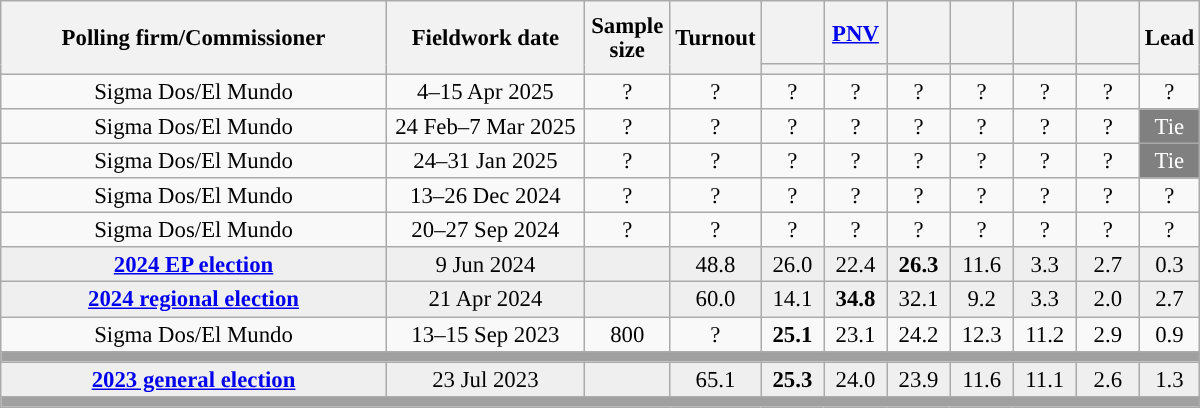<table class="wikitable collapsible collapsed" style="text-align:center; font-size:95%; line-height:16px;">
<tr style="height:42px;">
<th style="width:250px;" rowspan="2">Polling firm/Commissioner</th>
<th style="width:125px;" rowspan="2">Fieldwork date</th>
<th style="width:50px;" rowspan="2">Sample size</th>
<th style="width:45px;" rowspan="2">Turnout</th>
<th style="width:35px;"></th>
<th style="width:35px;"><a href='#'>PNV</a></th>
<th style="width:35px;"></th>
<th style="width:35px;"></th>
<th style="width:35px;"></th>
<th style="width:35px;"></th>
<th style="width:30px;" rowspan="2">Lead</th>
</tr>
<tr>
<th style="color:inherit;background:"></th>
<th style="color:inherit;background:"></th>
<th style="color:inherit;background:"></th>
<th style="color:inherit;background:"></th>
<th style="color:inherit;background:"></th>
<th style="color:inherit;background:"></th>
</tr>
<tr>
<td>Sigma Dos/El Mundo</td>
<td>4–15 Apr 2025</td>
<td>?</td>
<td>?</td>
<td>?<br></td>
<td>?<br></td>
<td>?<br></td>
<td>?<br></td>
<td>?<br></td>
<td>?<br></td>
<td style="background:">?</td>
</tr>
<tr>
<td>Sigma Dos/El Mundo</td>
<td>24 Feb–7 Mar 2025</td>
<td>?</td>
<td>?</td>
<td>?<br></td>
<td>?<br></td>
<td>?<br></td>
<td>?<br></td>
<td>?<br></td>
<td>?<br></td>
<td style="background:gray;color:white;">Tie</td>
</tr>
<tr>
<td>Sigma Dos/El Mundo</td>
<td>24–31 Jan 2025</td>
<td>?</td>
<td>?</td>
<td>?<br></td>
<td>?<br></td>
<td>?<br></td>
<td>?<br></td>
<td>?<br></td>
<td>?<br></td>
<td style="background:gray;color:white;">Tie</td>
</tr>
<tr>
<td>Sigma Dos/El Mundo</td>
<td>13–26 Dec 2024</td>
<td>?</td>
<td>?</td>
<td>?<br></td>
<td>?<br></td>
<td>?<br></td>
<td>?<br></td>
<td>?<br></td>
<td>?<br></td>
<td style="background:">?</td>
</tr>
<tr>
<td>Sigma Dos/El Mundo</td>
<td>20–27 Sep 2024</td>
<td>?</td>
<td>?</td>
<td>?<br></td>
<td>?<br></td>
<td>?<br></td>
<td>?<br></td>
<td>?<br></td>
<td>?<br></td>
<td style="background:">?</td>
</tr>
<tr style="background:#EFEFEF;">
<td><strong><a href='#'>2024 EP election</a></strong></td>
<td>9 Jun 2024</td>
<td></td>
<td>48.8</td>
<td>26.0<br></td>
<td>22.4<br></td>
<td><strong>26.3</strong><br></td>
<td>11.6<br></td>
<td>3.3<br></td>
<td>2.7<br></td>
<td style="background:">0.3</td>
</tr>
<tr style="background:#EFEFEF;">
<td><strong><a href='#'>2024 regional election</a></strong></td>
<td>21 Apr 2024</td>
<td></td>
<td>60.0</td>
<td>14.1<br></td>
<td><strong>34.8</strong><br></td>
<td>32.1<br></td>
<td>9.2<br></td>
<td>3.3<br></td>
<td>2.0<br></td>
<td style="background:">2.7</td>
</tr>
<tr>
<td>Sigma Dos/El Mundo</td>
<td>13–15 Sep 2023</td>
<td>800</td>
<td>?</td>
<td><strong>25.1</strong><br></td>
<td>23.1<br></td>
<td>24.2<br></td>
<td>12.3<br></td>
<td>11.2<br></td>
<td>2.9<br></td>
<td style="background:">0.9</td>
</tr>
<tr>
<td colspan="11" style="background:#A0A0A0"></td>
</tr>
<tr style="background:#EFEFEF;">
<td><strong><a href='#'>2023 general election</a></strong></td>
<td>23 Jul 2023</td>
<td></td>
<td>65.1</td>
<td><strong>25.3</strong><br></td>
<td>24.0<br></td>
<td>23.9<br></td>
<td>11.6<br></td>
<td>11.1<br></td>
<td>2.6<br></td>
<td style="background:">1.3</td>
</tr>
<tr>
<td colspan="11" style="background:#A0A0A0"></td>
</tr>
</table>
